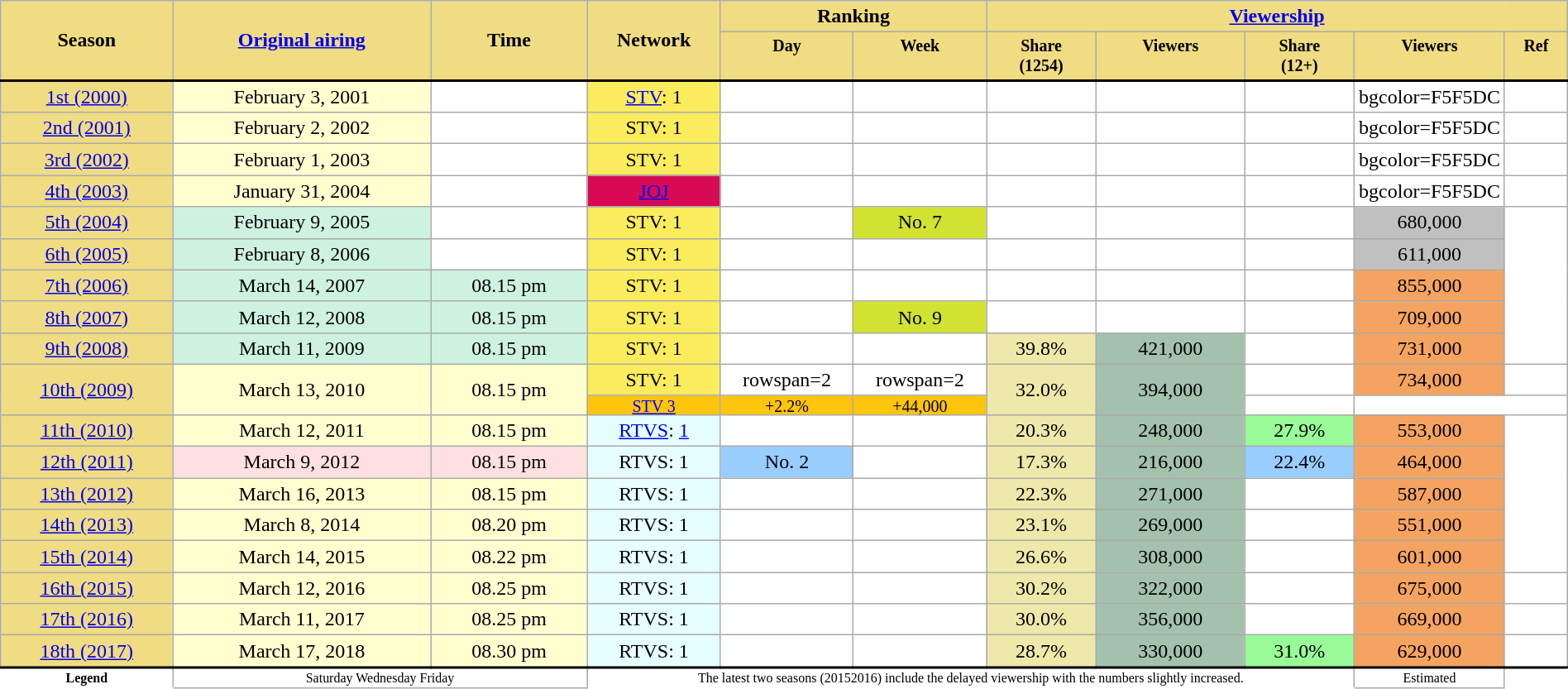<table class="wikitable" style="text-align:center; background:white; width:100%">
<tr>
<th rowspan=2 width=11% style=background:#F0DC82>Season</th>
<th rowspan=2 width=16.5% style=background:#F0DC82><a href='#'>Original airing</a></th>
<th rowspan=2 width=10% style=background:#F0DC82>Time <br></th>
<th rowspan=2 width=8.5% style=background:#F0DC82>Network <br></th>
<th colspan=2 width=16% style=background:#F0DC82>Ranking</th>
<th colspan=5 width=37% style=background:#F0DC82><a href='#'>Viewership</a></th>
</tr>
<tr style=font-size:smaller>
<th width=8.5% style=background:#F0DC82 valign=top>Day</th>
<th width=8.5% style=background:#F0DC82 valign=top>Week</th>
<th width=7% style=background:#F0DC82 valign=top>Share <br>(1254)</th>
<th width=9.5% style=background:#F0DC82 valign=top>Viewers</th>
<th width=7% style=background:#F0DC82 valign=top>Share  <br>(12+)</th>
<th width=9.5% style=background:#F0DC82 valign=top>Viewers</th>
<th width=4% style=background:#F0DC82 valign=top>Ref</th>
</tr>
<tr style="border-top:solid 2px; background:#FFFFFF">
<td bgcolor=F0DC82><a href='#'>1st (2000)</a></td>
<td bgcolor=FFFFD0>February 3, 2001</td>
<td></td>
<td bgcolor=FBEC5D><a href='#'>STV</a>: 1</td>
<td></td>
<td></td>
<td></td>
<td></td>
<td></td>
<td>bgcolor=F5F5DC </td>
<td width=4%></td>
</tr>
<tr>
<td bgcolor=F0DC82><a href='#'>2nd (2001)</a></td>
<td bgcolor=FFFFD0>February 2, 2002</td>
<td></td>
<td bgcolor=FBEC5D>STV: 1</td>
<td></td>
<td></td>
<td></td>
<td></td>
<td></td>
<td>bgcolor=F5F5DC </td>
<td width=4%></td>
</tr>
<tr>
<td bgcolor=F0DC82><a href='#'>3rd (2002)</a></td>
<td bgcolor=FFFFD0>February 1, 2003</td>
<td></td>
<td bgcolor=FBEC5D>STV: 1</td>
<td></td>
<td></td>
<td></td>
<td></td>
<td></td>
<td>bgcolor=F5F5DC </td>
<td width=4%></td>
</tr>
<tr>
<td bgcolor=F0DC82><a href='#'>4th (2003)</a></td>
<td bgcolor=FFFFD0>January 31, 2004</td>
<td></td>
<td bgcolor=D70A53><a href='#'><span>JOJ</span></a></td>
<td></td>
<td></td>
<td></td>
<td></td>
<td></td>
<td>bgcolor=F5F5DC </td>
<td width=4%></td>
</tr>
<tr>
<td bgcolor=F0DC82><a href='#'>5th (2004)</a></td>
<td bgcolor=CEF2E0>February 9, 2005</td>
<td></td>
<td bgcolor=FBEC5D>STV: 1</td>
<td></td>
<td bgcolor=D1E231>No. 7</td>
<td></td>
<td></td>
<td></td>
<td bgcolor=SILVER>680,000</td>
<td width=4% rowspan=5></td>
</tr>
<tr>
<td bgcolor=F0DC82><a href='#'>6th (2005)</a></td>
<td bgcolor=CEF2E0>February 8, 2006</td>
<td></td>
<td bgcolor=FBEC5D>STV: 1</td>
<td></td>
<td></td>
<td></td>
<td></td>
<td></td>
<td bgcolor=SILVER>611,000</td>
</tr>
<tr>
<td bgcolor=F0DC82><a href='#'>7th (2006)</a></td>
<td bgcolor=CEF2E0>March 14, 2007</td>
<td bgcolor=CEF2E0>08.15 pm</td>
<td bgcolor=FBEC5D>STV: 1</td>
<td></td>
<td></td>
<td></td>
<td></td>
<td></td>
<td bgcolor=F4A460>855,000</td>
</tr>
<tr>
<td bgcolor=F0DC82><a href='#'>8th (2007)</a></td>
<td bgcolor=CEF2E0>March 12, 2008</td>
<td bgcolor=CEF2E0>08.15 pm</td>
<td bgcolor=FBEC5D>STV: 1</td>
<td></td>
<td bgcolor=D1E231>No. 9</td>
<td></td>
<td></td>
<td></td>
<td bgcolor=F4A460>709,000</td>
</tr>
<tr>
<td bgcolor=F0DC82><a href='#'>9th (2008)</a></td>
<td bgcolor=CEF2E0>March 11, 2009</td>
<td bgcolor=CEF2E0>08.15 pm</td>
<td bgcolor=FBEC5D>STV: 1</td>
<td></td>
<td></td>
<td bgcolor=EEE8AA>39.8%</td>
<td bgcolor=A3C1AD>421,000</td>
<td></td>
<td bgcolor=F4A460>731,000</td>
</tr>
<tr>
<td rowspan=2 bgcolor=F0DC82><a href='#'>10th (2009)</a></td>
<td rowspan=2 bgcolor=FFFFD0>March 13, 2010</td>
<td rowspan=2 bgcolor=FFFFD0>08.15 pm</td>
<td bgcolor=FBEC5D>STV: 1</td>
<td>rowspan=2 </td>
<td>rowspan=2 </td>
<td rowspan=2 bgcolor=EEE8AA>32.0%</td>
<td rowspan=2 bgcolor=A3C1AD>394,000</td>
<td></td>
<td bgcolor=F4A460>734,000</td>
<td width=4%></td>
</tr>
<tr>
<td style=line-height:7px bgcolor=FFC40C><small><a href='#'>STV 3</a></small></td>
<td style=line-height:7px bgcolor=FFC40C><small>+2.2%</small></td>
<td style=line-height:7px bgcolor=FFC40C><small>+44,000</small></td>
<td style=line-height:7px></td>
</tr>
<tr>
<td bgcolor=F0DC82><a href='#'>11th (2010)</a></td>
<td bgcolor=FFFFD0>March 12, 2011</td>
<td bgcolor=FFFFD0>08.15 pm</td>
<td bgcolor=#E7FEFF><a href='#'>RTVS</a>: <a href='#'>1</a></td>
<td></td>
<td></td>
<td bgcolor=EEE8AA>20.3%</td>
<td bgcolor=A3C1AD>248,000</td>
<td bgcolor=98FB98>27.9%</td>
<td bgcolor=F4A460>553,000</td>
<td rowspan=5 width=4%></td>
</tr>
<tr>
<td bgcolor=F0DC82><a href='#'>12th (2011)</a></td>
<td bgcolor=FFE0E0>March 9, 2012</td>
<td bgcolor=FFE0E0>08.15 pm</td>
<td bgcolor=E7FEFF>RTVS: 1</td>
<td bgcolor=99CCFF>No. 2</td>
<td></td>
<td bgcolor=EEE8AA>17.3%</td>
<td bgcolor=A3C1AD>216,000</td>
<td bgcolor=99CCFF>22.4%</td>
<td bgcolor=F4A460>464,000</td>
</tr>
<tr>
<td bgcolor=F0DC82><a href='#'>13th (2012)</a></td>
<td bgcolor=FFFFD0>March 16, 2013</td>
<td bgcolor=FFFFD0>08.15 pm</td>
<td bgcolor=#E7FEFF>RTVS: 1</td>
<td></td>
<td></td>
<td bgcolor=EEE8AA>22.3%</td>
<td bgcolor=A3C1AD>271,000</td>
<td></td>
<td bgcolor=F4A460>587,000</td>
</tr>
<tr>
<td bgcolor=F0DC82><a href='#'>14th (2013)</a></td>
<td bgcolor=FFFFD0>March 8, 2014</td>
<td bgcolor=FFFFD0>08.20 pm</td>
<td bgcolor=#E7FEFF>RTVS: 1</td>
<td></td>
<td></td>
<td bgcolor=EEE8AA>23.1%</td>
<td bgcolor=A3C1AD>269,000</td>
<td></td>
<td bgcolor=F4A460>551,000</td>
</tr>
<tr>
<td bgcolor=F0DC82><a href='#'>15th (2014)</a></td>
<td bgcolor=FFFFD0>March 14, 2015</td>
<td bgcolor=FFFFD0>08.22 pm</td>
<td bgcolor=#E7FEFF>RTVS: 1</td>
<td></td>
<td></td>
<td bgcolor=EEE8AA>26.6%</td>
<td bgcolor=A3C1AD>308,000</td>
<td></td>
<td bgcolor=F4A460>601,000</td>
</tr>
<tr>
<td bgcolor=F0DC82><a href='#'>16th (2015)</a></td>
<td bgcolor=FFFFD0>March 12, 2016</td>
<td bgcolor=FFFFD0>08.25 pm</td>
<td bgcolor=#E7FEFF>RTVS: 1</td>
<td></td>
<td></td>
<td bgcolor=EEE8AA>30.2%</td>
<td bgcolor=A3C1AD>322,000</td>
<td></td>
<td bgcolor=F4A460>675,000</td>
<td width=4%></td>
</tr>
<tr>
<td bgcolor=F0DC82><a href='#'>17th (2016)</a></td>
<td bgcolor=FFFFD0>March 11, 2017</td>
<td bgcolor=FFFFD0>08.25 pm</td>
<td bgcolor=#E7FEFF>RTVS: 1</td>
<td></td>
<td></td>
<td bgcolor=EEE8AA>30.0%</td>
<td bgcolor=A3C1AD>356,000</td>
<td></td>
<td bgcolor=F4A460>669,000</td>
<td width=4%></td>
</tr>
<tr>
<td bgcolor=F0DC82><a href='#'>18th (2017)</a></td>
<td bgcolor=FFFFD0>March 17, 2018</td>
<td bgcolor=FFFFD0>08.30 pm</td>
<td bgcolor=#E7FEFF>RTVS: 1</td>
<td></td>
<td></td>
<td bgcolor=EEE8AA>28.7%</td>
<td bgcolor=A3C1AD>330,000</td>
<td bgcolor=98FB98>31.0%</td>
<td bgcolor=F4A460>629,000</td>
<td width=4%></td>
</tr>
<tr style="border-top:solid 2px; background:#FFF">
<td width=11% style="font-size:8pt; border-bottom:1px solid white; border-left:1px solid white" align=center><strong>Legend</strong></td>
<td width=26.5% colspan=2 style="font-size:8pt" align=center>Saturday Wednesday Friday</td>
<td width=49% colspan=6 style="font-size:8pt; border-bottom:1px solid white" align=center>The latest two seasons (20152016) include the delayed viewership with the numbers slightly increased.</td>
<td width=9.5% style="font-size:8pt" align=center> Estimated</td>
<td width=4% style="border-bottom:1px solid white; border-right:1px solid white"></td>
</tr>
</table>
